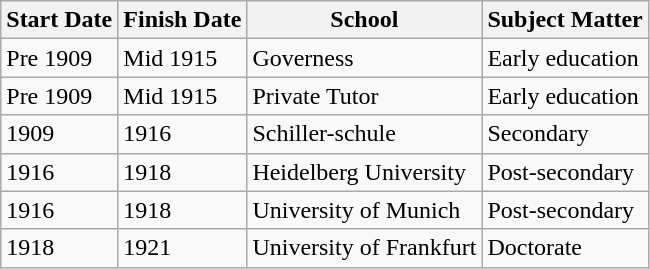<table class="wikitable">
<tr>
<th>Start Date</th>
<th>Finish Date</th>
<th>School</th>
<th>Subject Matter</th>
</tr>
<tr>
<td>Pre 1909</td>
<td>Mid 1915</td>
<td>Governess</td>
<td>Early education</td>
</tr>
<tr>
<td>Pre 1909</td>
<td>Mid 1915</td>
<td>Private Tutor</td>
<td>Early education</td>
</tr>
<tr>
<td>1909</td>
<td>1916</td>
<td>Schiller-schule</td>
<td>Secondary</td>
</tr>
<tr>
<td>1916</td>
<td>1918</td>
<td>Heidelberg University</td>
<td>Post-secondary</td>
</tr>
<tr>
<td>1916</td>
<td>1918</td>
<td>University of Munich</td>
<td>Post-secondary</td>
</tr>
<tr>
<td>1918</td>
<td>1921</td>
<td>University of Frankfurt</td>
<td>Doctorate</td>
</tr>
</table>
